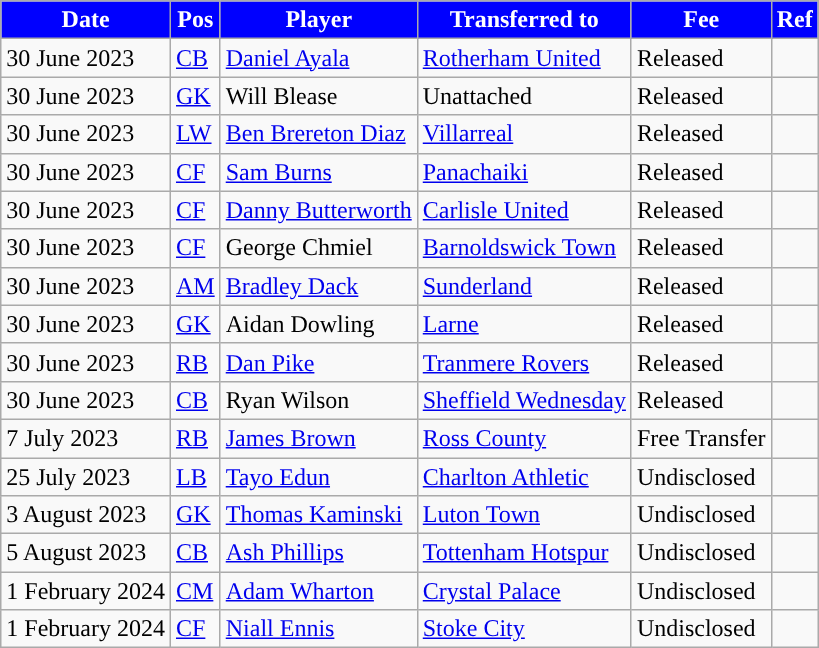<table class="wikitable plainrowheaders sortable">
<tr>
<th style="background:#0000FF; color:#ffffff; ">Date</th>
<th style="background:#0000FF; color:#ffffff; ">Pos</th>
<th style="background:#0000FF; color:#ffffff; ">Player</th>
<th style="background:#0000FF; color:#ffffff; ">Transferred to</th>
<th style="background:#0000FF; color:#ffffff; ">Fee</th>
<th style="background:#0000FF; color:#ffffff; ">Ref</th>
</tr>
<tr>
<td>30 June 2023</td>
<td><a href='#'>CB</a></td>
<td> <a href='#'>Daniel Ayala</a></td>
<td> <a href='#'>Rotherham United</a></td>
<td>Released</td>
<td></td>
</tr>
<tr>
<td>30 June 2023</td>
<td><a href='#'>GK</a></td>
<td> Will Blease</td>
<td> Unattached</td>
<td>Released</td>
<td></td>
</tr>
<tr>
<td>30 June 2023</td>
<td><a href='#'>LW</a></td>
<td> <a href='#'>Ben Brereton Diaz</a></td>
<td> <a href='#'>Villarreal</a></td>
<td>Released</td>
<td></td>
</tr>
<tr>
<td>30 June 2023</td>
<td><a href='#'>CF</a></td>
<td> <a href='#'>Sam Burns</a></td>
<td> <a href='#'>Panachaiki</a></td>
<td>Released</td>
<td></td>
</tr>
<tr>
<td>30 June 2023</td>
<td><a href='#'>CF</a></td>
<td> <a href='#'>Danny Butterworth</a></td>
<td> <a href='#'>Carlisle United</a></td>
<td>Released</td>
<td></td>
</tr>
<tr>
<td>30 June 2023</td>
<td><a href='#'>CF</a></td>
<td> George Chmiel</td>
<td> <a href='#'>Barnoldswick Town</a></td>
<td>Released</td>
<td></td>
</tr>
<tr>
<td>30 June 2023</td>
<td><a href='#'>AM</a></td>
<td> <a href='#'>Bradley Dack</a></td>
<td> <a href='#'>Sunderland</a></td>
<td>Released</td>
<td></td>
</tr>
<tr>
<td>30 June 2023</td>
<td><a href='#'>GK</a></td>
<td> Aidan Dowling</td>
<td> <a href='#'>Larne</a></td>
<td>Released</td>
<td></td>
</tr>
<tr>
<td>30 June 2023</td>
<td><a href='#'>RB</a></td>
<td> <a href='#'>Dan Pike</a></td>
<td> <a href='#'>Tranmere Rovers</a></td>
<td>Released</td>
<td></td>
</tr>
<tr>
<td>30 June 2023</td>
<td><a href='#'>CB</a></td>
<td> Ryan Wilson</td>
<td> <a href='#'>Sheffield Wednesday</a></td>
<td>Released</td>
<td></td>
</tr>
<tr>
<td>7 July 2023</td>
<td><a href='#'>RB</a></td>
<td> <a href='#'>James Brown</a></td>
<td> <a href='#'>Ross County</a></td>
<td>Free Transfer</td>
<td></td>
</tr>
<tr>
<td>25 July 2023</td>
<td><a href='#'>LB</a></td>
<td> <a href='#'>Tayo Edun</a></td>
<td> <a href='#'>Charlton Athletic</a></td>
<td>Undisclosed</td>
<td></td>
</tr>
<tr>
<td>3 August 2023</td>
<td><a href='#'>GK</a></td>
<td> <a href='#'>Thomas Kaminski</a></td>
<td> <a href='#'>Luton Town</a></td>
<td>Undisclosed</td>
<td></td>
</tr>
<tr>
<td>5 August 2023</td>
<td><a href='#'>CB</a></td>
<td> <a href='#'>Ash Phillips</a></td>
<td> <a href='#'>Tottenham Hotspur</a></td>
<td>Undisclosed</td>
<td></td>
</tr>
<tr>
<td>1 February 2024</td>
<td><a href='#'>CM</a></td>
<td> <a href='#'>Adam Wharton</a></td>
<td> <a href='#'>Crystal Palace</a></td>
<td>Undisclosed</td>
<td></td>
</tr>
<tr>
<td>1 February 2024</td>
<td><a href='#'>CF</a></td>
<td> <a href='#'>Niall Ennis</a></td>
<td> <a href='#'>Stoke City</a></td>
<td>Undisclosed</td>
<td></td>
</tr>
</table>
